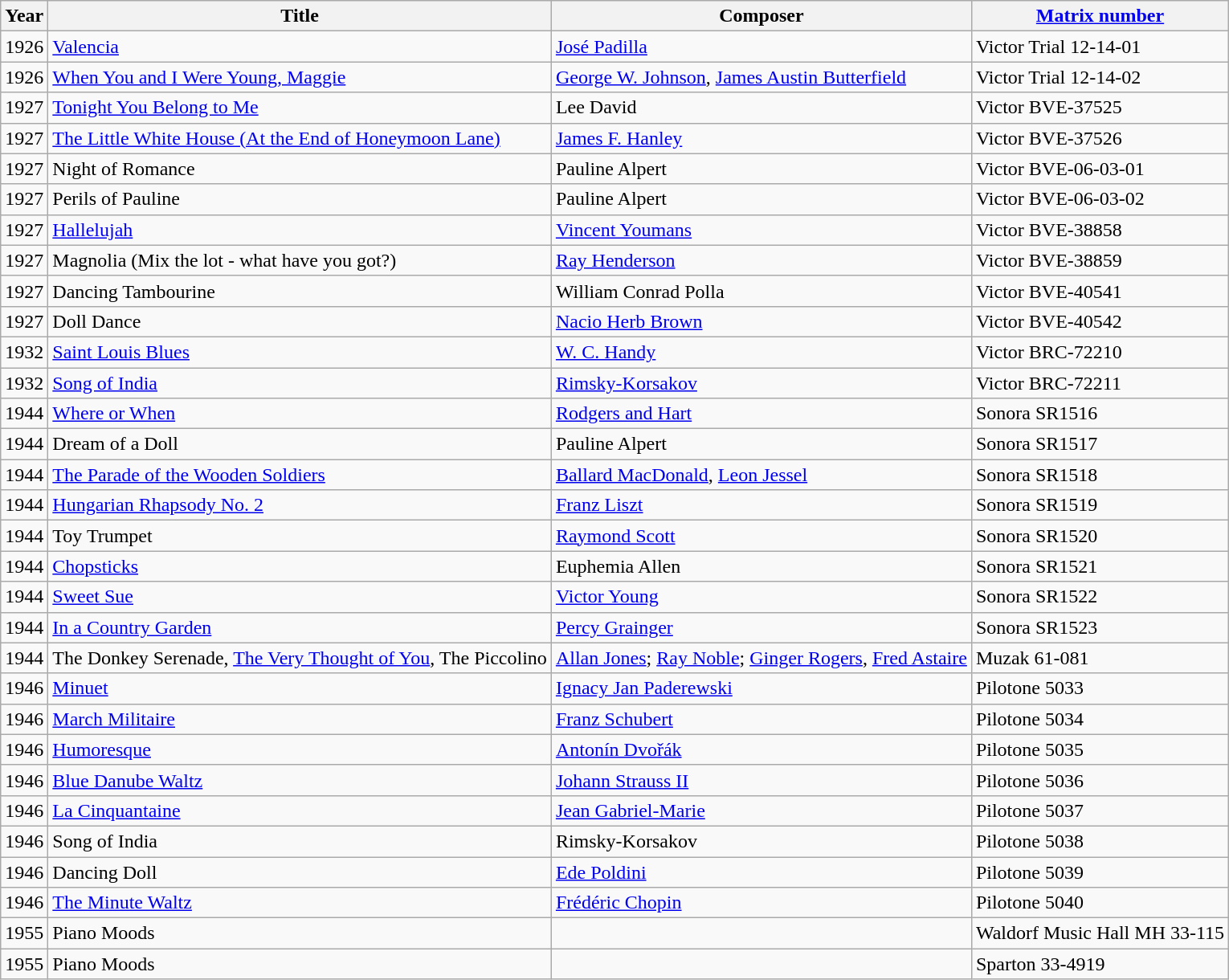<table class="wikitable sortable mw-collapsible ">
<tr>
<th>Year</th>
<th>Title</th>
<th>Composer</th>
<th><a href='#'>Matrix number</a></th>
</tr>
<tr>
<td>1926</td>
<td><a href='#'>Valencia</a></td>
<td><a href='#'>José Padilla</a></td>
<td>Victor Trial 12-14-01</td>
</tr>
<tr>
<td>1926</td>
<td><a href='#'>When You and I Were Young, Maggie</a></td>
<td><a href='#'>George W. Johnson</a>, <a href='#'>James Austin Butterfield</a></td>
<td>Victor Trial 12-14-02</td>
</tr>
<tr>
<td>1927</td>
<td><a href='#'>Tonight You Belong to Me</a></td>
<td>Lee David</td>
<td>Victor BVE-37525</td>
</tr>
<tr>
<td>1927</td>
<td><a href='#'>The Little White House (At the End of Honeymoon Lane)</a></td>
<td><a href='#'>James F. Hanley</a></td>
<td>Victor BVE-37526</td>
</tr>
<tr>
<td>1927</td>
<td>Night of Romance</td>
<td>Pauline Alpert</td>
<td>Victor BVE-06-03-01</td>
</tr>
<tr>
<td>1927</td>
<td>Perils of Pauline</td>
<td>Pauline Alpert</td>
<td>Victor BVE-06-03-02</td>
</tr>
<tr>
<td>1927</td>
<td><a href='#'>Hallelujah</a></td>
<td><a href='#'>Vincent Youmans</a></td>
<td>Victor BVE-38858</td>
</tr>
<tr>
<td>1927</td>
<td>Magnolia (Mix the lot - what have you got?)</td>
<td><a href='#'>Ray Henderson</a></td>
<td>Victor BVE-38859</td>
</tr>
<tr>
<td>1927</td>
<td>Dancing Tambourine</td>
<td>William Conrad Polla</td>
<td>Victor BVE-40541</td>
</tr>
<tr>
<td>1927</td>
<td>Doll Dance</td>
<td><a href='#'>Nacio Herb Brown</a></td>
<td>Victor BVE-40542</td>
</tr>
<tr>
<td>1932</td>
<td><a href='#'>Saint Louis Blues</a></td>
<td><a href='#'>W. C. Handy</a></td>
<td>Victor BRC-72210</td>
</tr>
<tr>
<td>1932</td>
<td><a href='#'>Song of India</a></td>
<td><a href='#'>Rimsky-Korsakov</a></td>
<td>Victor BRC-72211</td>
</tr>
<tr>
<td>1944</td>
<td><a href='#'>Where or When</a></td>
<td><a href='#'>Rodgers and Hart</a></td>
<td>Sonora SR1516</td>
</tr>
<tr>
<td>1944</td>
<td>Dream of a Doll</td>
<td>Pauline Alpert</td>
<td>Sonora SR1517</td>
</tr>
<tr>
<td>1944</td>
<td><a href='#'>The Parade of the Wooden Soldiers</a></td>
<td><a href='#'>Ballard MacDonald</a>, <a href='#'>Leon Jessel</a></td>
<td>Sonora SR1518</td>
</tr>
<tr>
<td>1944</td>
<td><a href='#'>Hungarian Rhapsody No. 2</a></td>
<td><a href='#'>Franz Liszt</a></td>
<td>Sonora SR1519</td>
</tr>
<tr>
<td>1944</td>
<td>Toy Trumpet</td>
<td><a href='#'>Raymond Scott</a></td>
<td>Sonora SR1520</td>
</tr>
<tr>
<td>1944</td>
<td><a href='#'>Chopsticks</a></td>
<td>Euphemia Allen</td>
<td>Sonora SR1521</td>
</tr>
<tr>
<td>1944</td>
<td><a href='#'>Sweet Sue</a></td>
<td><a href='#'>Victor Young</a></td>
<td>Sonora SR1522</td>
</tr>
<tr>
<td>1944</td>
<td><a href='#'>In a Country Garden</a></td>
<td><a href='#'>Percy Grainger</a></td>
<td>Sonora SR1523</td>
</tr>
<tr>
<td>1944</td>
<td>The Donkey Serenade, <a href='#'>The Very Thought of You</a>, The Piccolino</td>
<td><a href='#'>Allan Jones</a>; <a href='#'>Ray Noble</a>; <a href='#'>Ginger Rogers</a>, <a href='#'>Fred Astaire</a></td>
<td>Muzak 61-081</td>
</tr>
<tr>
<td>1946</td>
<td><a href='#'>Minuet</a></td>
<td><a href='#'>Ignacy Jan Paderewski</a></td>
<td>Pilotone 5033</td>
</tr>
<tr>
<td>1946</td>
<td><a href='#'>March Militaire</a></td>
<td><a href='#'>Franz Schubert</a></td>
<td>Pilotone 5034</td>
</tr>
<tr>
<td>1946</td>
<td><a href='#'>Humoresque</a></td>
<td><a href='#'>Antonín Dvořák</a></td>
<td>Pilotone 5035</td>
</tr>
<tr>
<td>1946</td>
<td><a href='#'>Blue Danube Waltz</a></td>
<td><a href='#'>Johann Strauss II</a></td>
<td>Pilotone 5036</td>
</tr>
<tr>
<td>1946</td>
<td><a href='#'>La Cinquantaine</a></td>
<td><a href='#'>Jean Gabriel-Marie</a></td>
<td>Pilotone 5037</td>
</tr>
<tr>
<td>1946</td>
<td>Song of India</td>
<td>Rimsky-Korsakov</td>
<td>Pilotone 5038</td>
</tr>
<tr>
<td>1946</td>
<td>Dancing Doll</td>
<td><a href='#'>Ede Poldini</a></td>
<td>Pilotone 5039</td>
</tr>
<tr>
<td>1946</td>
<td><a href='#'>The Minute Waltz</a></td>
<td><a href='#'>Frédéric Chopin</a></td>
<td>Pilotone 5040</td>
</tr>
<tr>
<td>1955</td>
<td>Piano Moods</td>
<td></td>
<td>Waldorf Music Hall MH 33-115</td>
</tr>
<tr>
<td>1955</td>
<td>Piano Moods</td>
<td></td>
<td>Sparton 33-4919</td>
</tr>
</table>
